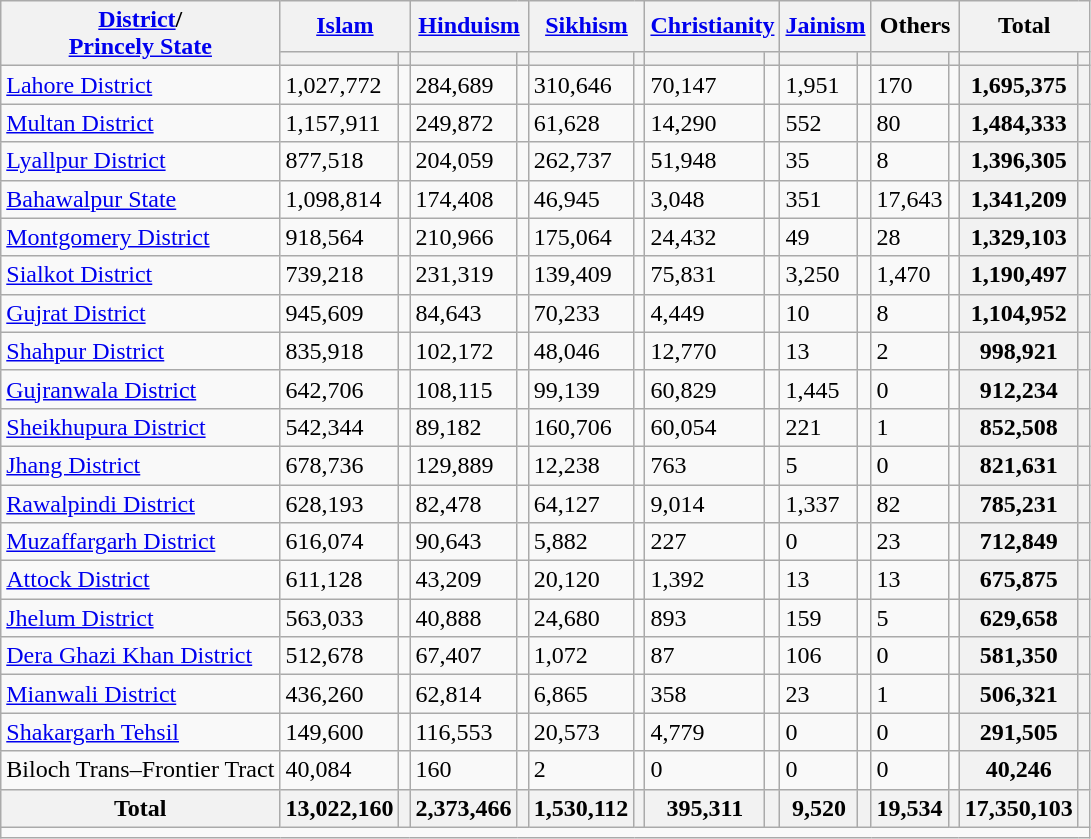<table class="wikitable sortable">
<tr>
<th rowspan="2"><a href='#'>District</a>/<br><a href='#'>Princely State</a></th>
<th colspan="2"><a href='#'>Islam</a> </th>
<th colspan="2"><a href='#'>Hinduism</a> </th>
<th colspan="2"><a href='#'>Sikhism</a> </th>
<th colspan="2"><a href='#'>Christianity</a> </th>
<th colspan="2"><a href='#'>Jainism</a> </th>
<th colspan="2">Others</th>
<th colspan="2">Total</th>
</tr>
<tr>
<th><a href='#'></a></th>
<th></th>
<th></th>
<th></th>
<th></th>
<th></th>
<th></th>
<th></th>
<th></th>
<th></th>
<th></th>
<th></th>
<th></th>
<th></th>
</tr>
<tr>
<td><a href='#'>Lahore District</a></td>
<td>1,027,772</td>
<td></td>
<td>284,689</td>
<td></td>
<td>310,646</td>
<td></td>
<td>70,147</td>
<td></td>
<td>1,951</td>
<td></td>
<td>170</td>
<td></td>
<th>1,695,375</th>
<th></th>
</tr>
<tr>
<td><a href='#'>Multan District</a></td>
<td>1,157,911</td>
<td></td>
<td>249,872</td>
<td></td>
<td>61,628</td>
<td></td>
<td>14,290</td>
<td></td>
<td>552</td>
<td></td>
<td>80</td>
<td></td>
<th>1,484,333</th>
<th></th>
</tr>
<tr>
<td><a href='#'>Lyallpur District</a></td>
<td>877,518</td>
<td></td>
<td>204,059</td>
<td></td>
<td>262,737</td>
<td></td>
<td>51,948</td>
<td></td>
<td>35</td>
<td></td>
<td>8</td>
<td></td>
<th>1,396,305</th>
<th></th>
</tr>
<tr>
<td><a href='#'>Bahawalpur State</a></td>
<td>1,098,814</td>
<td></td>
<td>174,408</td>
<td></td>
<td>46,945</td>
<td></td>
<td>3,048</td>
<td></td>
<td>351</td>
<td></td>
<td>17,643</td>
<td></td>
<th>1,341,209</th>
<th></th>
</tr>
<tr>
<td><a href='#'>Montgomery District</a></td>
<td>918,564</td>
<td></td>
<td>210,966</td>
<td></td>
<td>175,064</td>
<td></td>
<td>24,432</td>
<td></td>
<td>49</td>
<td></td>
<td>28</td>
<td></td>
<th>1,329,103</th>
<th></th>
</tr>
<tr>
<td><a href='#'>Sialkot District</a></td>
<td>739,218</td>
<td></td>
<td>231,319</td>
<td></td>
<td>139,409</td>
<td></td>
<td>75,831</td>
<td></td>
<td>3,250</td>
<td></td>
<td>1,470</td>
<td></td>
<th>1,190,497</th>
<th></th>
</tr>
<tr>
<td><a href='#'>Gujrat District</a></td>
<td>945,609</td>
<td></td>
<td>84,643</td>
<td></td>
<td>70,233</td>
<td></td>
<td>4,449</td>
<td></td>
<td>10</td>
<td></td>
<td>8</td>
<td></td>
<th>1,104,952</th>
<th></th>
</tr>
<tr>
<td><a href='#'>Shahpur District</a></td>
<td>835,918</td>
<td></td>
<td>102,172</td>
<td></td>
<td>48,046</td>
<td></td>
<td>12,770</td>
<td></td>
<td>13</td>
<td></td>
<td>2</td>
<td></td>
<th>998,921</th>
<th></th>
</tr>
<tr>
<td><a href='#'>Gujranwala District</a></td>
<td>642,706</td>
<td></td>
<td>108,115</td>
<td></td>
<td>99,139</td>
<td></td>
<td>60,829</td>
<td></td>
<td>1,445</td>
<td></td>
<td>0</td>
<td></td>
<th>912,234</th>
<th></th>
</tr>
<tr>
<td><a href='#'>Sheikhupura District</a></td>
<td>542,344</td>
<td></td>
<td>89,182</td>
<td></td>
<td>160,706</td>
<td></td>
<td>60,054</td>
<td></td>
<td>221</td>
<td></td>
<td>1</td>
<td></td>
<th>852,508</th>
<th></th>
</tr>
<tr>
<td><a href='#'>Jhang District</a></td>
<td>678,736</td>
<td></td>
<td>129,889</td>
<td></td>
<td>12,238</td>
<td></td>
<td>763</td>
<td></td>
<td>5</td>
<td></td>
<td>0</td>
<td></td>
<th>821,631</th>
<th></th>
</tr>
<tr>
<td><a href='#'>Rawalpindi District</a></td>
<td>628,193</td>
<td></td>
<td>82,478</td>
<td></td>
<td>64,127</td>
<td></td>
<td>9,014</td>
<td></td>
<td>1,337</td>
<td></td>
<td>82</td>
<td></td>
<th>785,231</th>
<th></th>
</tr>
<tr>
<td><a href='#'>Muzaffargarh District</a></td>
<td>616,074</td>
<td></td>
<td>90,643</td>
<td></td>
<td>5,882</td>
<td></td>
<td>227</td>
<td></td>
<td>0</td>
<td></td>
<td>23</td>
<td></td>
<th>712,849</th>
<th></th>
</tr>
<tr>
<td><a href='#'>Attock District</a></td>
<td>611,128</td>
<td></td>
<td>43,209</td>
<td></td>
<td>20,120</td>
<td></td>
<td>1,392</td>
<td></td>
<td>13</td>
<td></td>
<td>13</td>
<td></td>
<th>675,875</th>
<th></th>
</tr>
<tr>
<td><a href='#'>Jhelum District</a></td>
<td>563,033</td>
<td></td>
<td>40,888</td>
<td></td>
<td>24,680</td>
<td></td>
<td>893</td>
<td></td>
<td>159</td>
<td></td>
<td>5</td>
<td></td>
<th>629,658</th>
<th></th>
</tr>
<tr>
<td><a href='#'>Dera Ghazi Khan District</a></td>
<td>512,678</td>
<td></td>
<td>67,407</td>
<td></td>
<td>1,072</td>
<td></td>
<td>87</td>
<td></td>
<td>106</td>
<td></td>
<td>0</td>
<td></td>
<th>581,350</th>
<th></th>
</tr>
<tr>
<td><a href='#'>Mianwali District</a></td>
<td>436,260</td>
<td></td>
<td>62,814</td>
<td></td>
<td>6,865</td>
<td></td>
<td>358</td>
<td></td>
<td>23</td>
<td></td>
<td>1</td>
<td></td>
<th>506,321</th>
<th></th>
</tr>
<tr>
<td><a href='#'>Shakargarh Tehsil</a></td>
<td>149,600</td>
<td></td>
<td>116,553</td>
<td></td>
<td>20,573</td>
<td></td>
<td>4,779</td>
<td></td>
<td>0</td>
<td></td>
<td>0</td>
<td></td>
<th>291,505</th>
<th></th>
</tr>
<tr>
<td>Biloch Trans–Frontier Tract</td>
<td>40,084</td>
<td></td>
<td>160</td>
<td></td>
<td>2</td>
<td></td>
<td>0</td>
<td></td>
<td>0</td>
<td></td>
<td>0</td>
<td></td>
<th>40,246</th>
<th></th>
</tr>
<tr>
<th>Total</th>
<th>13,022,160</th>
<th></th>
<th>2,373,466</th>
<th></th>
<th>1,530,112</th>
<th></th>
<th>395,311</th>
<th></th>
<th>9,520</th>
<th></th>
<th>19,534</th>
<th></th>
<th>17,350,103</th>
<th></th>
</tr>
<tr class="sortbottom">
<td colspan="15"></td>
</tr>
</table>
